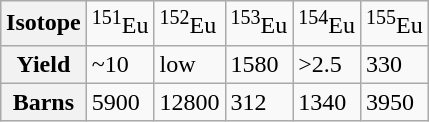<table class="wikitable" align="right" style="margin:1em">
<tr>
<th>Isotope</th>
<td><sup>151</sup>Eu</td>
<td><sup>152</sup>Eu</td>
<td><sup>153</sup>Eu</td>
<td><sup>154</sup>Eu</td>
<td><sup>155</sup>Eu</td>
</tr>
<tr>
<th>Yield</th>
<td>~10</td>
<td>low</td>
<td>1580</td>
<td>>2.5</td>
<td>330</td>
</tr>
<tr>
<th>Barns</th>
<td>5900</td>
<td>12800</td>
<td>312</td>
<td>1340</td>
<td>3950</td>
</tr>
</table>
